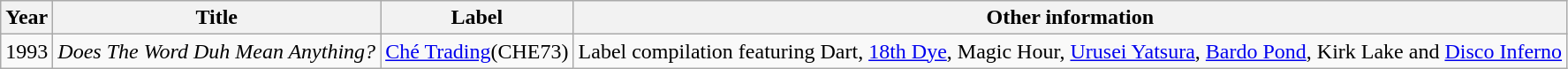<table class="wikitable">
<tr>
<th>Year</th>
<th>Title</th>
<th>Label</th>
<th>Other information</th>
</tr>
<tr>
<td>1993</td>
<td><em>Does The Word Duh Mean Anything?</em></td>
<td><a href='#'>Ché Trading</a>(CHE73)</td>
<td>Label compilation featuring Dart, <a href='#'>18th Dye</a>, Magic Hour, <a href='#'>Urusei Yatsura</a>, <a href='#'>Bardo Pond</a>, Kirk Lake and <a href='#'>Disco Inferno</a></td>
</tr>
</table>
